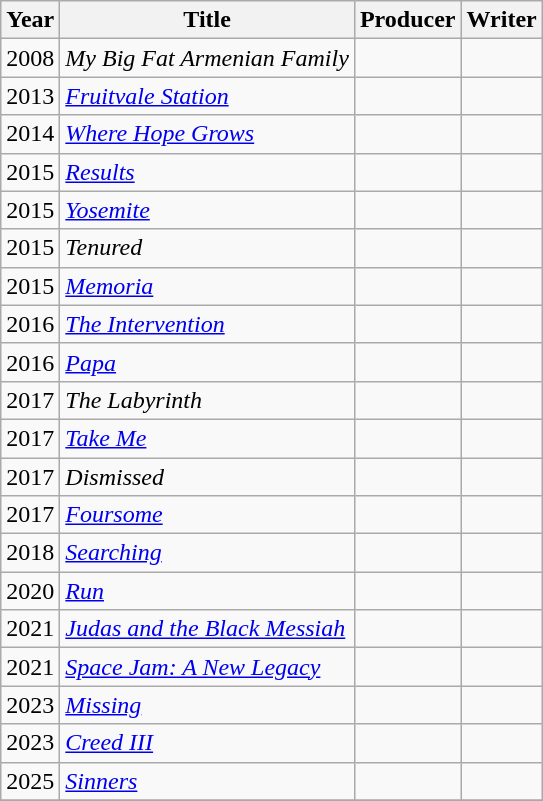<table class="wikitable">
<tr>
<th>Year</th>
<th>Title</th>
<th>Producer</th>
<th>Writer</th>
</tr>
<tr>
<td>2008</td>
<td><em>My Big Fat Armenian Family</em></td>
<td></td>
<td></td>
</tr>
<tr>
<td>2013</td>
<td><em><a href='#'>Fruitvale Station</a></em></td>
<td></td>
<td></td>
</tr>
<tr>
<td>2014</td>
<td><em><a href='#'>Where Hope Grows</a></em></td>
<td></td>
<td></td>
</tr>
<tr>
<td>2015</td>
<td><em><a href='#'>Results</a></em></td>
<td></td>
<td></td>
</tr>
<tr>
<td>2015</td>
<td><em><a href='#'>Yosemite</a></em></td>
<td></td>
<td></td>
</tr>
<tr>
<td>2015</td>
<td><em>Tenured</em></td>
<td></td>
<td></td>
</tr>
<tr>
<td>2015</td>
<td><em><a href='#'>Memoria</a></em></td>
<td></td>
<td></td>
</tr>
<tr>
<td>2016</td>
<td><em><a href='#'>The Intervention</a></em></td>
<td></td>
<td></td>
</tr>
<tr>
<td>2016</td>
<td><em><a href='#'>Papa</a></em></td>
<td></td>
<td></td>
</tr>
<tr>
<td>2017</td>
<td><em>The Labyrinth</em></td>
<td></td>
<td></td>
</tr>
<tr>
<td>2017</td>
<td><em><a href='#'>Take Me</a></em></td>
<td></td>
<td></td>
</tr>
<tr>
<td>2017</td>
<td><em>Dismissed</em></td>
<td></td>
<td></td>
</tr>
<tr>
<td>2017</td>
<td><em><a href='#'>Foursome</a></em></td>
<td></td>
<td></td>
</tr>
<tr>
<td>2018</td>
<td><em><a href='#'>Searching</a></em></td>
<td></td>
<td></td>
</tr>
<tr>
<td>2020</td>
<td><em><a href='#'>Run</a></em></td>
<td></td>
<td></td>
</tr>
<tr>
<td>2021</td>
<td><em><a href='#'>Judas and the Black Messiah</a></em></td>
<td></td>
<td></td>
</tr>
<tr>
<td>2021</td>
<td><em><a href='#'>Space Jam: A New Legacy</a></em></td>
<td></td>
<td></td>
</tr>
<tr>
<td>2023</td>
<td><em><a href='#'>Missing</a></em></td>
<td></td>
<td></td>
</tr>
<tr>
<td>2023</td>
<td><em><a href='#'>Creed III</a></em></td>
<td></td>
<td></td>
</tr>
<tr>
<td>2025</td>
<td><em><a href='#'>Sinners</a></em></td>
<td></td>
<td></td>
</tr>
<tr>
</tr>
</table>
